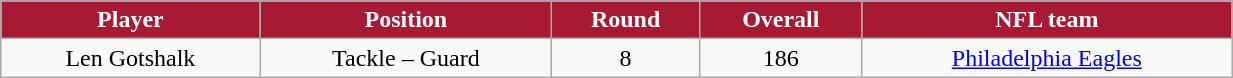<table class="wikitable" width="65%">
<tr align="center" style="background:#A81933;color:#FFFFFF;">
<td><strong>Player</strong></td>
<td><strong>Position</strong></td>
<td><strong>Round</strong></td>
<td><strong>Overall</strong></td>
<td><strong>NFL team</strong></td>
</tr>
<tr align="center" bgcolor="">
<td>Len Gotshalk</td>
<td>Tackle – Guard</td>
<td>8</td>
<td>186</td>
<td><a href='#'>Philadelphia Eagles</a></td>
</tr>
</table>
